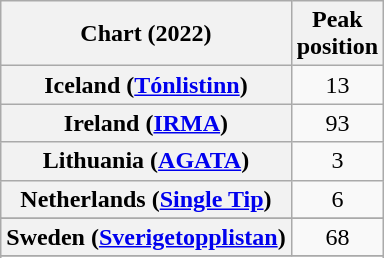<table class="wikitable sortable plainrowheaders" style="text-align:center">
<tr>
<th scope="col">Chart (2022)</th>
<th scope="col">Peak<br>position</th>
</tr>
<tr>
<th scope="row">Iceland (<a href='#'>Tónlistinn</a>)</th>
<td>13</td>
</tr>
<tr>
<th scope="row">Ireland (<a href='#'>IRMA</a>)</th>
<td>93</td>
</tr>
<tr>
<th scope="row">Lithuania (<a href='#'>AGATA</a>)</th>
<td>3</td>
</tr>
<tr>
<th scope="row">Netherlands (<a href='#'>Single Tip</a>)</th>
<td>6</td>
</tr>
<tr>
</tr>
<tr>
<th scope="row">Sweden (<a href='#'>Sverigetopplistan</a>)</th>
<td>68</td>
</tr>
<tr>
</tr>
<tr>
</tr>
</table>
